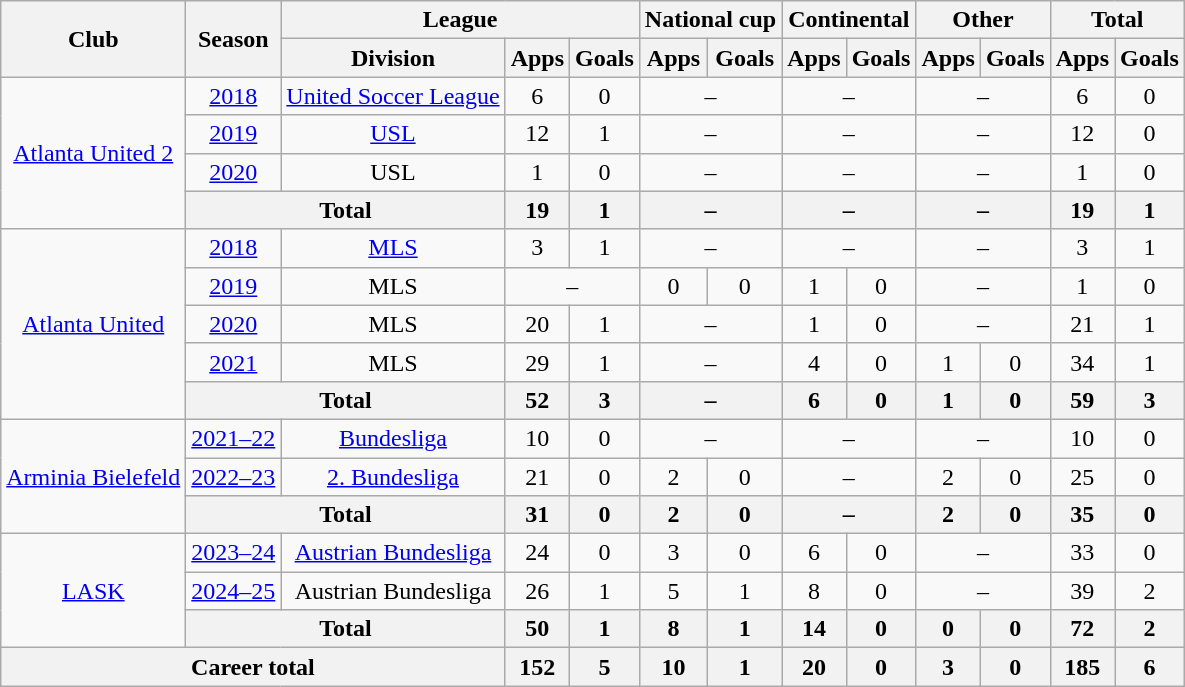<table class="wikitable" style="text-align:center">
<tr>
<th rowspan="2">Club</th>
<th rowspan="2">Season</th>
<th colspan="3">League</th>
<th colspan="2">National cup</th>
<th colspan="2">Continental</th>
<th colspan="2">Other</th>
<th colspan="2">Total</th>
</tr>
<tr>
<th>Division</th>
<th>Apps</th>
<th>Goals</th>
<th>Apps</th>
<th>Goals</th>
<th>Apps</th>
<th>Goals</th>
<th>Apps</th>
<th>Goals</th>
<th>Apps</th>
<th>Goals</th>
</tr>
<tr>
<td rowspan="4"><a href='#'>Atlanta United 2</a></td>
<td><a href='#'>2018</a></td>
<td><a href='#'>United Soccer League</a></td>
<td>6</td>
<td>0</td>
<td colspan="2">–</td>
<td colspan="2">–</td>
<td colspan="2">–</td>
<td>6</td>
<td>0</td>
</tr>
<tr>
<td><a href='#'>2019</a></td>
<td><a href='#'>USL</a></td>
<td>12</td>
<td>1</td>
<td colspan="2">–</td>
<td colspan="2">–</td>
<td colspan="2">–</td>
<td>12</td>
<td>0</td>
</tr>
<tr>
<td><a href='#'>2020</a></td>
<td>USL</td>
<td>1</td>
<td>0</td>
<td colspan="2">–</td>
<td colspan="2">–</td>
<td colspan="2">–</td>
<td>1</td>
<td>0</td>
</tr>
<tr>
<th colspan="2">Total</th>
<th>19</th>
<th>1</th>
<th colspan="2">–</th>
<th colspan="2">–</th>
<th colspan="2">–</th>
<th>19</th>
<th>1</th>
</tr>
<tr>
<td rowspan="5"><a href='#'>Atlanta United</a></td>
<td><a href='#'>2018</a></td>
<td><a href='#'>MLS</a></td>
<td>3</td>
<td>1</td>
<td colspan="2">–</td>
<td colspan="2">–</td>
<td colspan="2">–</td>
<td>3</td>
<td>1</td>
</tr>
<tr>
<td><a href='#'>2019</a></td>
<td>MLS</td>
<td colspan="2">–</td>
<td>0</td>
<td>0</td>
<td>1</td>
<td>0</td>
<td colspan="2">–</td>
<td>1</td>
<td>0</td>
</tr>
<tr>
<td><a href='#'>2020</a></td>
<td>MLS</td>
<td>20</td>
<td>1</td>
<td colspan="2">–</td>
<td>1</td>
<td>0</td>
<td colspan="2">–</td>
<td>21</td>
<td>1</td>
</tr>
<tr>
<td><a href='#'>2021</a></td>
<td>MLS</td>
<td>29</td>
<td>1</td>
<td colspan="2">–</td>
<td>4</td>
<td>0</td>
<td>1</td>
<td>0</td>
<td>34</td>
<td>1</td>
</tr>
<tr>
<th colspan="2">Total</th>
<th>52</th>
<th>3</th>
<th colspan="2">–</th>
<th>6</th>
<th>0</th>
<th>1</th>
<th>0</th>
<th>59</th>
<th>3</th>
</tr>
<tr>
<td rowspan="3"><a href='#'>Arminia Bielefeld</a></td>
<td><a href='#'>2021–22</a></td>
<td><a href='#'>Bundesliga</a></td>
<td>10</td>
<td>0</td>
<td colspan="2">–</td>
<td colspan="2">–</td>
<td colspan="2">–</td>
<td>10</td>
<td>0</td>
</tr>
<tr>
<td><a href='#'>2022–23</a></td>
<td><a href='#'>2. Bundesliga</a></td>
<td>21</td>
<td>0</td>
<td>2</td>
<td>0</td>
<td colspan="2">–</td>
<td>2</td>
<td>0</td>
<td>25</td>
<td>0</td>
</tr>
<tr>
<th colspan="2">Total</th>
<th>31</th>
<th>0</th>
<th>2</th>
<th>0</th>
<th colspan="2">–</th>
<th>2</th>
<th>0</th>
<th>35</th>
<th>0</th>
</tr>
<tr>
<td rowspan="3"><a href='#'>LASK</a></td>
<td><a href='#'>2023–24</a></td>
<td><a href='#'>Austrian Bundesliga</a></td>
<td>24</td>
<td>0</td>
<td>3</td>
<td>0</td>
<td>6</td>
<td>0</td>
<td colspan="2">–</td>
<td>33</td>
<td>0</td>
</tr>
<tr>
<td><a href='#'>2024–25</a></td>
<td>Austrian Bundesliga</td>
<td>26</td>
<td>1</td>
<td>5</td>
<td>1</td>
<td>8</td>
<td>0</td>
<td colspan="2">–</td>
<td>39</td>
<td>2</td>
</tr>
<tr>
<th colspan="2">Total</th>
<th>50</th>
<th>1</th>
<th>8</th>
<th>1</th>
<th>14</th>
<th>0</th>
<th>0</th>
<th>0</th>
<th>72</th>
<th>2</th>
</tr>
<tr>
<th colspan="3">Career total</th>
<th>152</th>
<th>5</th>
<th>10</th>
<th>1</th>
<th>20</th>
<th>0</th>
<th>3</th>
<th>0</th>
<th>185</th>
<th>6</th>
</tr>
</table>
